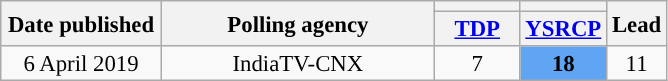<table class="wikitable sortable" style="text-align:center;font-size:95%;line-height:16px">
<tr>
<th rowspan="2" width="100px">Date published</th>
<th rowspan="2" width="175px">Polling agency</th>
<th style="background:"></th>
<th style="background:"></th>
<th rowspan="2">Lead</th>
</tr>
<tr>
<th width="50px" class="unsortable"><a href='#'>TDP</a></th>
<th width="50px" class="unsortable"><a href='#'>YSRCP</a></th>
</tr>
<tr>
<td>6 April 2019</td>
<td>IndiaTV-CNX </td>
<td>7</td>
<td style="background:#5FA5F4"><strong>18</strong></td>
<td style="background:">11</td>
</tr>
</table>
